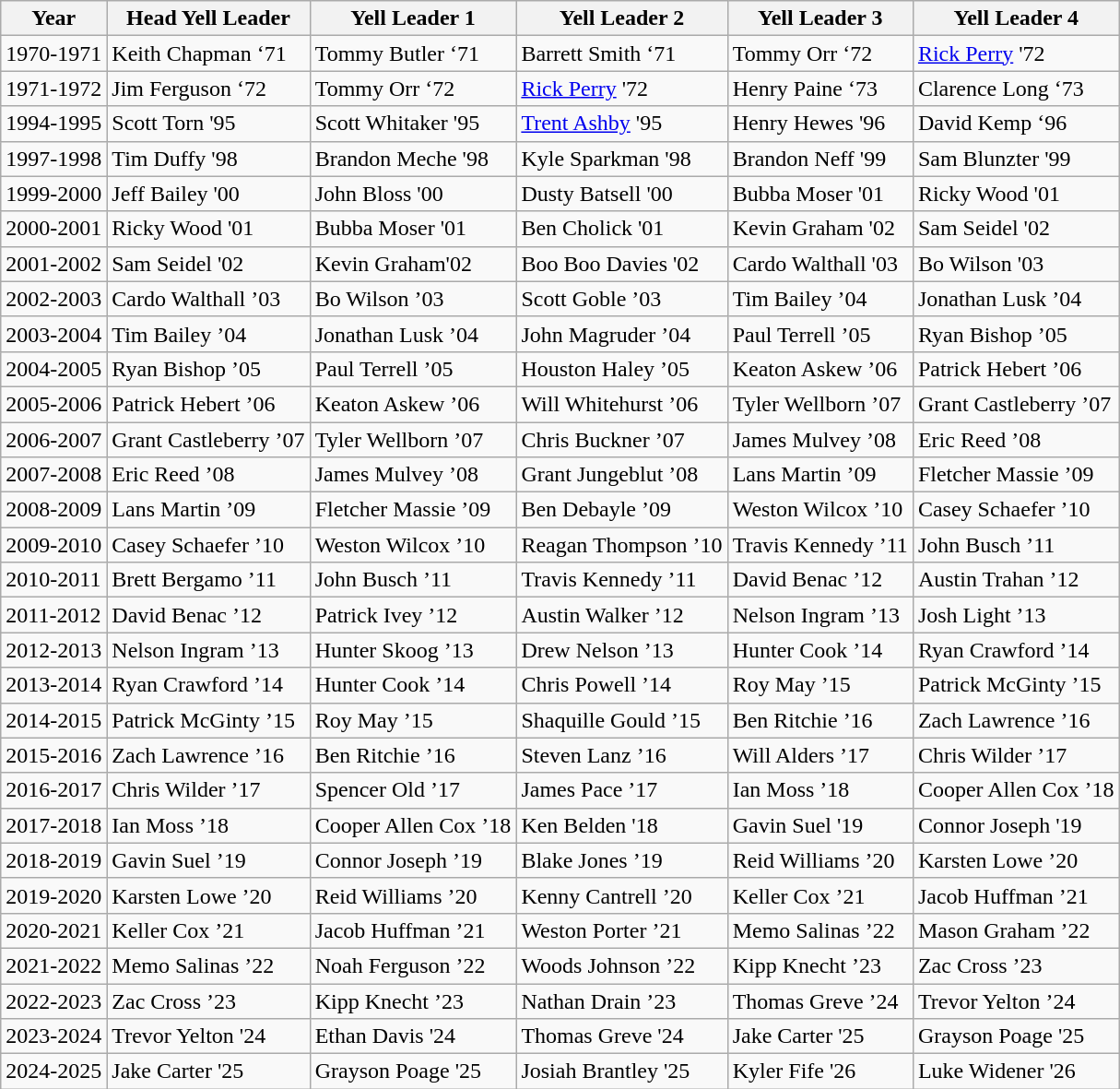<table class="wikitable">
<tr>
<th>Year</th>
<th>Head Yell Leader</th>
<th>Yell Leader 1</th>
<th>Yell Leader 2</th>
<th>Yell Leader 3</th>
<th>Yell Leader 4</th>
</tr>
<tr>
<td>1970-1971</td>
<td>Keith Chapman ‘71</td>
<td>Tommy Butler ‘71</td>
<td>Barrett Smith ‘71</td>
<td>Tommy Orr ‘72</td>
<td><a href='#'>Rick Perry</a> '72</td>
</tr>
<tr>
<td>1971-1972</td>
<td>Jim Ferguson ‘72</td>
<td>Tommy Orr ‘72</td>
<td><a href='#'>Rick Perry</a> '72</td>
<td>Henry Paine ‘73</td>
<td>Clarence Long ‘73</td>
</tr>
<tr>
<td>1994-1995</td>
<td>Scott Torn '95</td>
<td>Scott Whitaker '95</td>
<td><a href='#'>Trent Ashby</a> '95</td>
<td>Henry Hewes '96</td>
<td>David Kemp ‘96</td>
</tr>
<tr>
<td>1997-1998</td>
<td>Tim Duffy '98</td>
<td>Brandon Meche '98</td>
<td>Kyle Sparkman '98</td>
<td>Brandon Neff '99</td>
<td>Sam Blunzter '99</td>
</tr>
<tr>
<td>1999-2000</td>
<td>Jeff Bailey '00</td>
<td>John Bloss '00</td>
<td>Dusty Batsell '00</td>
<td>Bubba Moser '01</td>
<td>Ricky Wood '01</td>
</tr>
<tr>
<td>2000-2001</td>
<td>Ricky Wood '01</td>
<td>Bubba Moser '01</td>
<td>Ben Cholick '01</td>
<td>Kevin Graham '02</td>
<td>Sam Seidel '02</td>
</tr>
<tr>
<td>2001-2002</td>
<td>Sam Seidel '02</td>
<td>Kevin Graham'02</td>
<td>Boo Boo Davies '02</td>
<td>Cardo Walthall '03</td>
<td>Bo Wilson '03</td>
</tr>
<tr>
<td>2002-2003</td>
<td>Cardo Walthall ’03</td>
<td>Bo Wilson ’03</td>
<td>Scott Goble ’03</td>
<td>Tim Bailey ’04</td>
<td>Jonathan Lusk ’04</td>
</tr>
<tr>
<td>2003-2004</td>
<td>Tim Bailey ’04</td>
<td>Jonathan Lusk ’04</td>
<td>John Magruder ’04</td>
<td>Paul Terrell ’05</td>
<td>Ryan Bishop ’05</td>
</tr>
<tr>
<td>2004-2005</td>
<td>Ryan Bishop ’05</td>
<td>Paul Terrell ’05</td>
<td>Houston Haley ’05</td>
<td>Keaton Askew ’06</td>
<td>Patrick Hebert ’06</td>
</tr>
<tr>
<td>2005-2006</td>
<td>Patrick Hebert ’06</td>
<td>Keaton Askew ’06</td>
<td>Will Whitehurst ’06</td>
<td>Tyler Wellborn ’07</td>
<td>Grant Castleberry ’07</td>
</tr>
<tr>
<td>2006-2007</td>
<td>Grant Castleberry ’07</td>
<td>Tyler Wellborn ’07</td>
<td>Chris Buckner ’07</td>
<td>James Mulvey ’08</td>
<td>Eric Reed ’08</td>
</tr>
<tr>
<td>2007-2008</td>
<td>Eric Reed ’08</td>
<td>James Mulvey ’08</td>
<td>Grant Jungeblut ’08</td>
<td>Lans Martin ’09</td>
<td>Fletcher Massie ’09</td>
</tr>
<tr>
<td>2008-2009</td>
<td>Lans Martin ’09</td>
<td>Fletcher Massie ’09</td>
<td>Ben Debayle ’09</td>
<td>Weston Wilcox ’10</td>
<td>Casey Schaefer ’10</td>
</tr>
<tr>
<td>2009-2010</td>
<td>Casey Schaefer ’10</td>
<td>Weston Wilcox ’10</td>
<td>Reagan Thompson ’10</td>
<td>Travis Kennedy ’11</td>
<td>John Busch ’11</td>
</tr>
<tr>
<td>2010-2011</td>
<td>Brett Bergamo ’11</td>
<td>John Busch ’11</td>
<td>Travis Kennedy ’11</td>
<td>David Benac ’12</td>
<td>Austin Trahan ’12</td>
</tr>
<tr>
<td>2011-2012</td>
<td>David Benac ’12</td>
<td>Patrick Ivey ’12</td>
<td>Austin Walker ’12</td>
<td>Nelson Ingram ’13</td>
<td>Josh Light ’13</td>
</tr>
<tr>
<td>2012-2013</td>
<td>Nelson Ingram ’13</td>
<td>Hunter Skoog ’13</td>
<td>Drew Nelson ’13</td>
<td>Hunter Cook ’14</td>
<td>Ryan Crawford ’14</td>
</tr>
<tr>
<td>2013-2014</td>
<td>Ryan Crawford ’14</td>
<td>Hunter Cook ’14</td>
<td>Chris Powell ’14</td>
<td>Roy May ’15</td>
<td>Patrick McGinty ’15</td>
</tr>
<tr>
<td>2014-2015</td>
<td>Patrick McGinty ’15</td>
<td>Roy May ’15</td>
<td>Shaquille Gould ’15</td>
<td>Ben Ritchie ’16</td>
<td>Zach Lawrence ’16</td>
</tr>
<tr>
<td>2015-2016</td>
<td>Zach Lawrence ’16</td>
<td>Ben Ritchie ’16</td>
<td>Steven Lanz ’16</td>
<td>Will Alders ’17</td>
<td>Chris Wilder ’17</td>
</tr>
<tr>
<td>2016-2017</td>
<td>Chris Wilder ’17</td>
<td>Spencer Old ’17</td>
<td>James Pace ’17</td>
<td>Ian Moss ’18</td>
<td>Cooper Allen Cox ’18</td>
</tr>
<tr>
<td>2017-2018</td>
<td>Ian Moss ’18</td>
<td>Cooper Allen Cox ’18</td>
<td>Ken Belden '18</td>
<td>Gavin Suel '19</td>
<td>Connor Joseph '19</td>
</tr>
<tr>
<td>2018-2019</td>
<td>Gavin Suel ’19</td>
<td>Connor Joseph ’19</td>
<td>Blake Jones ’19</td>
<td>Reid Williams ’20</td>
<td>Karsten Lowe ’20</td>
</tr>
<tr>
<td>2019-2020</td>
<td>Karsten Lowe ’20</td>
<td>Reid Williams ’20</td>
<td>Kenny Cantrell ’20</td>
<td>Keller Cox ’21</td>
<td>Jacob Huffman ’21</td>
</tr>
<tr>
<td>2020-2021</td>
<td>Keller Cox ’21</td>
<td>Jacob Huffman ’21</td>
<td>Weston Porter ’21</td>
<td>Memo Salinas ’22</td>
<td>Mason Graham ’22</td>
</tr>
<tr>
<td>2021-2022</td>
<td>Memo Salinas ’22</td>
<td>Noah Ferguson ’22</td>
<td>Woods Johnson ’22</td>
<td>Kipp Knecht ’23</td>
<td>Zac Cross ’23</td>
</tr>
<tr>
<td>2022-2023</td>
<td>Zac Cross ’23</td>
<td>Kipp Knecht ’23</td>
<td>Nathan Drain ’23</td>
<td>Thomas Greve ’24</td>
<td>Trevor Yelton ’24</td>
</tr>
<tr>
<td>2023-2024</td>
<td>Trevor Yelton '24</td>
<td>Ethan Davis '24</td>
<td>Thomas Greve '24</td>
<td>Jake Carter '25</td>
<td>Grayson Poage '25</td>
</tr>
<tr>
<td>2024-2025</td>
<td>Jake Carter '25</td>
<td>Grayson Poage '25</td>
<td>Josiah Brantley '25</td>
<td>Kyler Fife '26</td>
<td>Luke Widener '26</td>
</tr>
</table>
